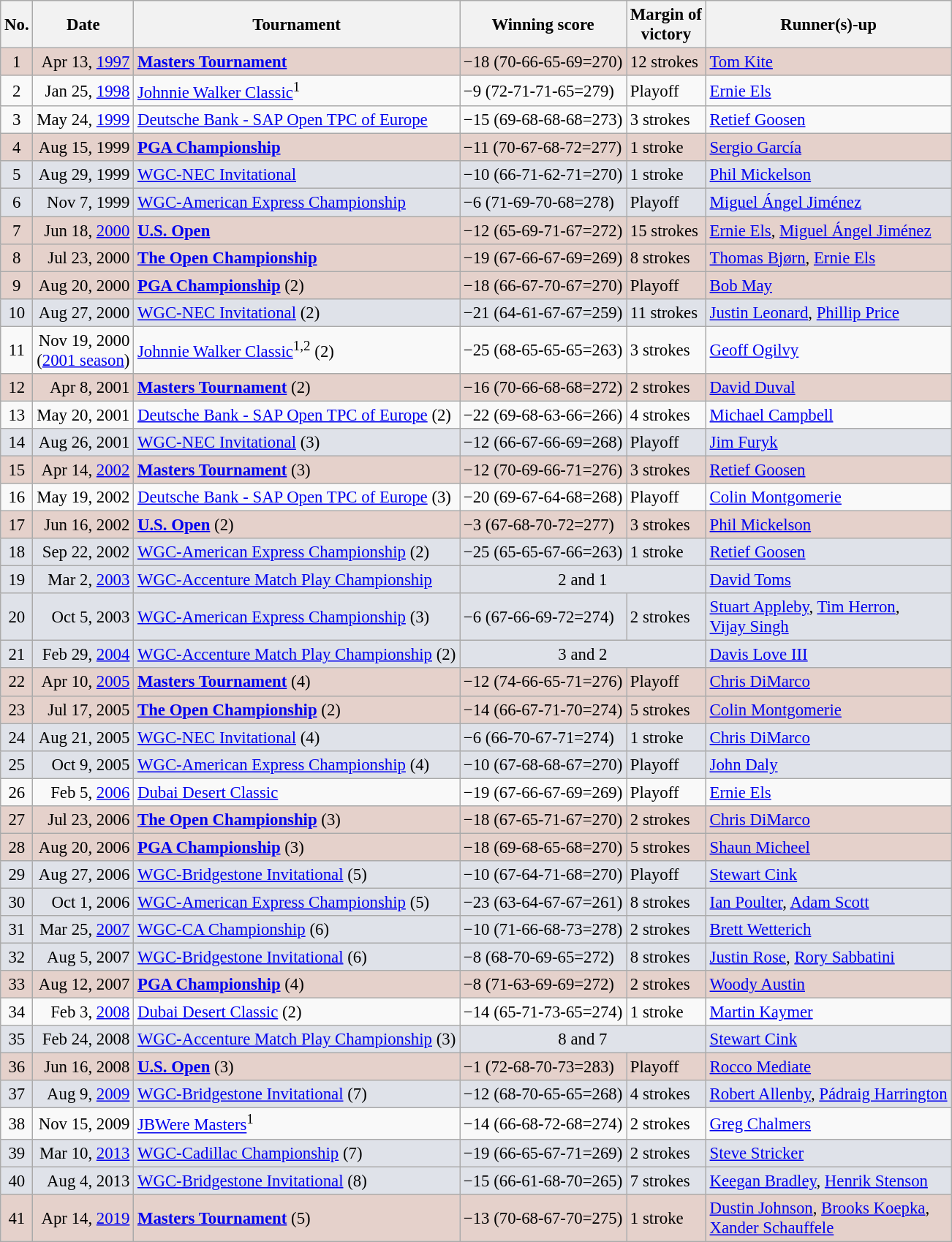<table class="wikitable" style="font-size:95%;">
<tr>
<th>No.</th>
<th>Date</th>
<th>Tournament</th>
<th>Winning score</th>
<th>Margin of<br>victory</th>
<th>Runner(s)-up</th>
</tr>
<tr style="background:#e5d1cb;">
<td align=center>1</td>
<td align=right>Apr 13, <a href='#'>1997</a></td>
<td><strong><a href='#'>Masters Tournament</a></strong></td>
<td>−18 (70-66-65-69=270)</td>
<td>12 strokes</td>
<td> <a href='#'>Tom Kite</a></td>
</tr>
<tr>
<td align=center>2</td>
<td align=right>Jan 25, <a href='#'>1998</a></td>
<td><a href='#'>Johnnie Walker Classic</a><sup>1</sup></td>
<td>−9 (72-71-71-65=279)</td>
<td>Playoff</td>
<td> <a href='#'>Ernie Els</a></td>
</tr>
<tr>
<td align=center>3</td>
<td align=right>May 24, <a href='#'>1999</a></td>
<td><a href='#'>Deutsche Bank - SAP Open TPC of Europe</a></td>
<td>−15 (69-68-68-68=273)</td>
<td>3 strokes</td>
<td> <a href='#'>Retief Goosen</a></td>
</tr>
<tr style="background:#e5d1cb;">
<td align=center>4</td>
<td align=right>Aug 15, 1999</td>
<td><strong><a href='#'>PGA Championship</a> </strong></td>
<td>−11 (70-67-68-72=277)</td>
<td>1 stroke</td>
<td> <a href='#'>Sergio García</a></td>
</tr>
<tr style="background:#dfe2e9;">
<td align=center>5</td>
<td align=right>Aug 29, 1999</td>
<td><a href='#'>WGC-NEC Invitational</a></td>
<td>−10 (66-71-62-71=270)</td>
<td>1 stroke</td>
<td> <a href='#'>Phil Mickelson</a></td>
</tr>
<tr style="background:#dfe2e9;">
<td align=center>6</td>
<td align=right>Nov 7, 1999</td>
<td><a href='#'>WGC-American Express Championship</a></td>
<td>−6 (71-69-70-68=278)</td>
<td>Playoff</td>
<td> <a href='#'>Miguel Ángel Jiménez</a></td>
</tr>
<tr style="background:#e5d1cb;">
<td align=center>7</td>
<td align=right>Jun 18, <a href='#'>2000</a></td>
<td><strong><a href='#'>U.S. Open</a></strong></td>
<td>−12 (65-69-71-67=272)</td>
<td>15 strokes</td>
<td> <a href='#'>Ernie Els</a>,  <a href='#'>Miguel Ángel Jiménez</a></td>
</tr>
<tr style="background:#e5d1cb;">
<td align=center>8</td>
<td align=right>Jul 23, 2000</td>
<td><strong><a href='#'>The Open Championship</a></strong></td>
<td>−19 (67-66-67-69=269)</td>
<td>8 strokes</td>
<td> <a href='#'>Thomas Bjørn</a>,  <a href='#'>Ernie Els</a></td>
</tr>
<tr style="background:#e5d1cb;">
<td align=center>9</td>
<td align=right>Aug 20, 2000</td>
<td><strong><a href='#'>PGA Championship</a></strong> (2)</td>
<td>−18 (66-67-70-67=270)</td>
<td>Playoff</td>
<td> <a href='#'>Bob May</a></td>
</tr>
<tr style="background:#dfe2e9;">
<td align=center>10</td>
<td align=right>Aug 27, 2000</td>
<td><a href='#'>WGC-NEC Invitational</a> (2)</td>
<td>−21 (64-61-67-67=259)</td>
<td>11 strokes</td>
<td> <a href='#'>Justin Leonard</a>,  <a href='#'>Phillip Price</a></td>
</tr>
<tr>
<td align=center>11</td>
<td align=right>Nov 19,  2000<br>(<a href='#'>2001 season</a>)</td>
<td><a href='#'>Johnnie Walker Classic</a><sup>1,2</sup> (2)</td>
<td>−25 (68-65-65-65=263)</td>
<td>3 strokes</td>
<td> <a href='#'>Geoff Ogilvy</a></td>
</tr>
<tr style="background:#e5d1cb;">
<td align=center>12</td>
<td align=right>Apr 8, 2001</td>
<td><strong><a href='#'>Masters Tournament</a></strong> (2)</td>
<td>−16 (70-66-68-68=272)</td>
<td>2 strokes</td>
<td> <a href='#'>David Duval</a></td>
</tr>
<tr>
<td align=center>13</td>
<td align=right>May 20, 2001</td>
<td><a href='#'>Deutsche Bank - SAP Open TPC of Europe</a> (2)</td>
<td>−22 (69-68-63-66=266)</td>
<td>4 strokes</td>
<td> <a href='#'>Michael Campbell</a></td>
</tr>
<tr style="background:#dfe2e9;">
<td align=center>14</td>
<td align=right>Aug 26, 2001</td>
<td><a href='#'>WGC-NEC Invitational</a> (3)</td>
<td>−12 (66-67-66-69=268)</td>
<td>Playoff</td>
<td> <a href='#'>Jim Furyk</a></td>
</tr>
<tr style="background:#e5d1cb;">
<td align=center>15</td>
<td align=right>Apr 14, <a href='#'>2002</a></td>
<td><strong><a href='#'>Masters Tournament</a></strong> (3)</td>
<td>−12 (70-69-66-71=276)</td>
<td>3 strokes</td>
<td> <a href='#'>Retief Goosen</a></td>
</tr>
<tr>
<td align=center>16</td>
<td align=right>May 19, 2002</td>
<td><a href='#'>Deutsche Bank - SAP Open TPC of Europe</a> (3)</td>
<td>−20 (69-67-64-68=268)</td>
<td>Playoff</td>
<td> <a href='#'>Colin Montgomerie</a></td>
</tr>
<tr style="background:#e5d1cb;">
<td align=center>17</td>
<td align=right>Jun 16, 2002</td>
<td><strong><a href='#'>U.S. Open</a></strong> (2)</td>
<td>−3 (67-68-70-72=277)</td>
<td>3 strokes</td>
<td> <a href='#'>Phil Mickelson</a></td>
</tr>
<tr style="background:#dfe2e9;">
<td align=center>18</td>
<td align=right>Sep 22, 2002</td>
<td><a href='#'>WGC-American Express Championship</a> (2)</td>
<td>−25 (65-65-67-66=263)</td>
<td>1 stroke</td>
<td> <a href='#'>Retief Goosen</a></td>
</tr>
<tr style="background:#dfe2e9;">
<td align=center>19</td>
<td align=right>Mar 2, <a href='#'>2003</a></td>
<td><a href='#'>WGC-Accenture Match Play Championship</a></td>
<td colspan=2 align=center>2 and 1</td>
<td> <a href='#'>David Toms</a></td>
</tr>
<tr style="background:#dfe2e9;">
<td align=center>20</td>
<td align=right>Oct 5, 2003</td>
<td><a href='#'>WGC-American Express Championship</a> (3)</td>
<td>−6 (67-66-69-72=274)</td>
<td>2 strokes</td>
<td> <a href='#'>Stuart Appleby</a>,  <a href='#'>Tim Herron</a>,<br> <a href='#'>Vijay Singh</a></td>
</tr>
<tr style="background:#dfe2e9;">
<td align=center>21</td>
<td align=right>Feb 29, <a href='#'>2004</a></td>
<td><a href='#'>WGC-Accenture Match Play Championship</a> (2)</td>
<td colspan=2 align=center>3 and 2</td>
<td> <a href='#'>Davis Love III</a></td>
</tr>
<tr style="background:#e5d1cb;">
<td align=center>22</td>
<td align=right>Apr 10, <a href='#'>2005</a></td>
<td><strong><a href='#'>Masters Tournament</a></strong> (4)</td>
<td>−12 (74-66-65-71=276)</td>
<td>Playoff</td>
<td> <a href='#'>Chris DiMarco</a></td>
</tr>
<tr style="background:#e5d1cb;">
<td align=center>23</td>
<td align=right>Jul 17, 2005</td>
<td><strong><a href='#'>The Open Championship</a></strong> (2)</td>
<td>−14 (66-67-71-70=274)</td>
<td>5 strokes</td>
<td> <a href='#'>Colin Montgomerie</a></td>
</tr>
<tr style="background:#dfe2e9;">
<td align=center>24</td>
<td align=right>Aug 21, 2005</td>
<td><a href='#'>WGC-NEC Invitational</a> (4)</td>
<td>−6 (66-70-67-71=274)</td>
<td>1 stroke</td>
<td> <a href='#'>Chris DiMarco</a></td>
</tr>
<tr style="background:#dfe2e9;">
<td align=center>25</td>
<td align=right>Oct 9, 2005</td>
<td><a href='#'>WGC-American Express Championship</a> (4)</td>
<td>−10 (67-68-68-67=270)</td>
<td>Playoff</td>
<td> <a href='#'>John Daly</a></td>
</tr>
<tr>
<td align=center>26</td>
<td align=right>Feb 5, <a href='#'>2006</a></td>
<td><a href='#'>Dubai Desert Classic</a></td>
<td>−19 (67-66-67-69=269)</td>
<td>Playoff</td>
<td> <a href='#'>Ernie Els</a></td>
</tr>
<tr style="background:#e5d1cb;">
<td align=center>27</td>
<td align=right>Jul 23, 2006</td>
<td><strong><a href='#'>The Open Championship</a></strong> (3)</td>
<td>−18 (67-65-71-67=270)</td>
<td>2 strokes</td>
<td> <a href='#'>Chris DiMarco</a></td>
</tr>
<tr style="background:#e5d1cb;">
<td align=center>28</td>
<td align=right>Aug 20, 2006</td>
<td><strong><a href='#'>PGA Championship</a></strong> (3)</td>
<td>−18 (69-68-65-68=270)</td>
<td>5 strokes</td>
<td> <a href='#'>Shaun Micheel</a></td>
</tr>
<tr style="background:#dfe2e9;">
<td align=center>29</td>
<td align=right>Aug 27, 2006</td>
<td><a href='#'>WGC-Bridgestone Invitational</a> (5)</td>
<td>−10 (67-64-71-68=270)</td>
<td>Playoff</td>
<td> <a href='#'>Stewart Cink</a></td>
</tr>
<tr style="background:#dfe2e9;">
<td align=center>30</td>
<td align=right>Oct 1, 2006</td>
<td><a href='#'>WGC-American Express Championship</a> (5)</td>
<td>−23 (63-64-67-67=261)</td>
<td>8 strokes</td>
<td> <a href='#'>Ian Poulter</a>,  <a href='#'>Adam Scott</a></td>
</tr>
<tr style="background:#dfe2e9;">
<td align=center>31</td>
<td align=right>Mar 25, <a href='#'>2007</a></td>
<td><a href='#'>WGC-CA Championship</a> (6)</td>
<td>−10 (71-66-68-73=278)</td>
<td>2 strokes</td>
<td> <a href='#'>Brett Wetterich</a></td>
</tr>
<tr style="background:#dfe2e9;">
<td align=center>32</td>
<td align=right>Aug 5, 2007</td>
<td><a href='#'>WGC-Bridgestone Invitational</a> (6)</td>
<td>−8 (68-70-69-65=272)</td>
<td>8 strokes</td>
<td> <a href='#'>Justin Rose</a>,  <a href='#'>Rory Sabbatini</a></td>
</tr>
<tr style="background:#e5d1cb;">
<td align=center>33</td>
<td align=right>Aug 12, 2007</td>
<td><strong><a href='#'>PGA Championship</a></strong> (4)</td>
<td>−8 (71-63-69-69=272)</td>
<td>2 strokes</td>
<td> <a href='#'>Woody Austin</a></td>
</tr>
<tr>
<td align=center>34</td>
<td align=right>Feb 3, <a href='#'>2008</a></td>
<td><a href='#'>Dubai Desert Classic</a> (2)</td>
<td>−14 (65-71-73-65=274)</td>
<td>1 stroke</td>
<td> <a href='#'>Martin Kaymer</a></td>
</tr>
<tr style="background:#dfe2e9;">
<td align=center>35</td>
<td align=right>Feb 24, 2008</td>
<td><a href='#'>WGC-Accenture Match Play Championship</a> (3)</td>
<td colspan=2 align=center>8 and 7</td>
<td> <a href='#'>Stewart Cink</a></td>
</tr>
<tr style="background:#e5d1cb;">
<td align=center>36</td>
<td align=right>Jun 16, 2008</td>
<td><strong><a href='#'>U.S. Open</a></strong> (3)</td>
<td>−1 (72-68-70-73=283)</td>
<td>Playoff</td>
<td> <a href='#'>Rocco Mediate</a></td>
</tr>
<tr style="background:#dfe2e9;">
<td align=center>37</td>
<td align=right>Aug 9, <a href='#'>2009</a></td>
<td><a href='#'>WGC-Bridgestone Invitational</a> (7)</td>
<td>−12 (68-70-65-65=268)</td>
<td>4 strokes</td>
<td> <a href='#'>Robert Allenby</a>,  <a href='#'>Pádraig Harrington</a></td>
</tr>
<tr>
<td align=center>38</td>
<td align=right>Nov 15, 2009</td>
<td><a href='#'>JBWere Masters</a><sup>1</sup></td>
<td>−14 (66-68-72-68=274)</td>
<td>2 strokes</td>
<td> <a href='#'>Greg Chalmers</a></td>
</tr>
<tr style="background:#dfe2e9;">
<td align=center>39</td>
<td align=right>Mar 10, <a href='#'>2013</a></td>
<td><a href='#'>WGC-Cadillac Championship</a> (7)</td>
<td>−19 (66-65-67-71=269)</td>
<td>2 strokes</td>
<td> <a href='#'>Steve Stricker</a></td>
</tr>
<tr style="background:#dfe2e9;">
<td align=center>40</td>
<td align=right>Aug 4, 2013</td>
<td><a href='#'>WGC-Bridgestone Invitational</a> (8)</td>
<td>−15 (66-61-68-70=265)</td>
<td>7 strokes</td>
<td> <a href='#'>Keegan Bradley</a>,  <a href='#'>Henrik Stenson</a></td>
</tr>
<tr style="background:#e5d1cb;">
<td align=center>41</td>
<td align=right>Apr 14, <a href='#'>2019</a></td>
<td><strong><a href='#'>Masters Tournament</a></strong> (5)</td>
<td>−13 (70-68-67-70=275)</td>
<td>1 stroke</td>
<td> <a href='#'>Dustin Johnson</a>,  <a href='#'>Brooks Koepka</a>,<br> <a href='#'>Xander Schauffele</a></td>
</tr>
</table>
